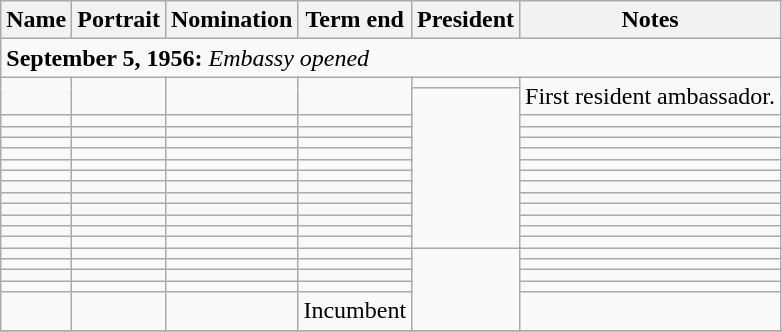<table class="wikitable sortable"  text-align:center;">
<tr>
<th>Name</th>
<th class="unsortable">Portrait</th>
<th>Nomination</th>
<th>Term end</th>
<th>President</th>
<th class="unsortable">Notes</th>
</tr>
<tr>
<td colspan=6><div><strong>September 5, 1956:</strong> <em>Embassy opened</em></div></td>
</tr>
<tr>
<td rowspan=2></td>
<td rowspan=2></td>
<td rowspan=2></td>
<td rowspan=2></td>
<td></td>
<td rowspan=2>First resident ambassador.</td>
</tr>
<tr>
<td rowspan=13></td>
</tr>
<tr>
<td></td>
<td></td>
<td></td>
<td></td>
<td></td>
</tr>
<tr>
<td></td>
<td></td>
<td></td>
<td></td>
<td></td>
</tr>
<tr>
<td></td>
<td></td>
<td></td>
<td></td>
<td></td>
</tr>
<tr>
<td></td>
<td></td>
<td></td>
<td></td>
<td></td>
</tr>
<tr>
<td></td>
<td></td>
<td></td>
<td></td>
<td></td>
</tr>
<tr>
<td></td>
<td></td>
<td></td>
<td></td>
<td></td>
</tr>
<tr>
<td></td>
<td></td>
<td></td>
<td></td>
<td></td>
</tr>
<tr>
<td></td>
<td></td>
<td></td>
<td></td>
<td></td>
</tr>
<tr>
<td></td>
<td></td>
<td></td>
<td></td>
<td></td>
</tr>
<tr>
<td></td>
<td></td>
<td></td>
<td></td>
<td></td>
</tr>
<tr>
<td></td>
<td></td>
<td></td>
<td></td>
<td></td>
</tr>
<tr>
<td></td>
<td></td>
<td></td>
<td></td>
<td></td>
</tr>
<tr>
<td></td>
<td></td>
<td></td>
<td></td>
<td rowspan=5></td>
<td></td>
</tr>
<tr>
<td></td>
<td></td>
<td></td>
<td></td>
<td></td>
</tr>
<tr>
<td></td>
<td></td>
<td></td>
<td></td>
<td></td>
</tr>
<tr>
<td></td>
<td></td>
<td></td>
<td></td>
<td></td>
</tr>
<tr>
<td></td>
<td></td>
<td></td>
<td>Incumbent</td>
<td></td>
</tr>
<tr>
</tr>
</table>
